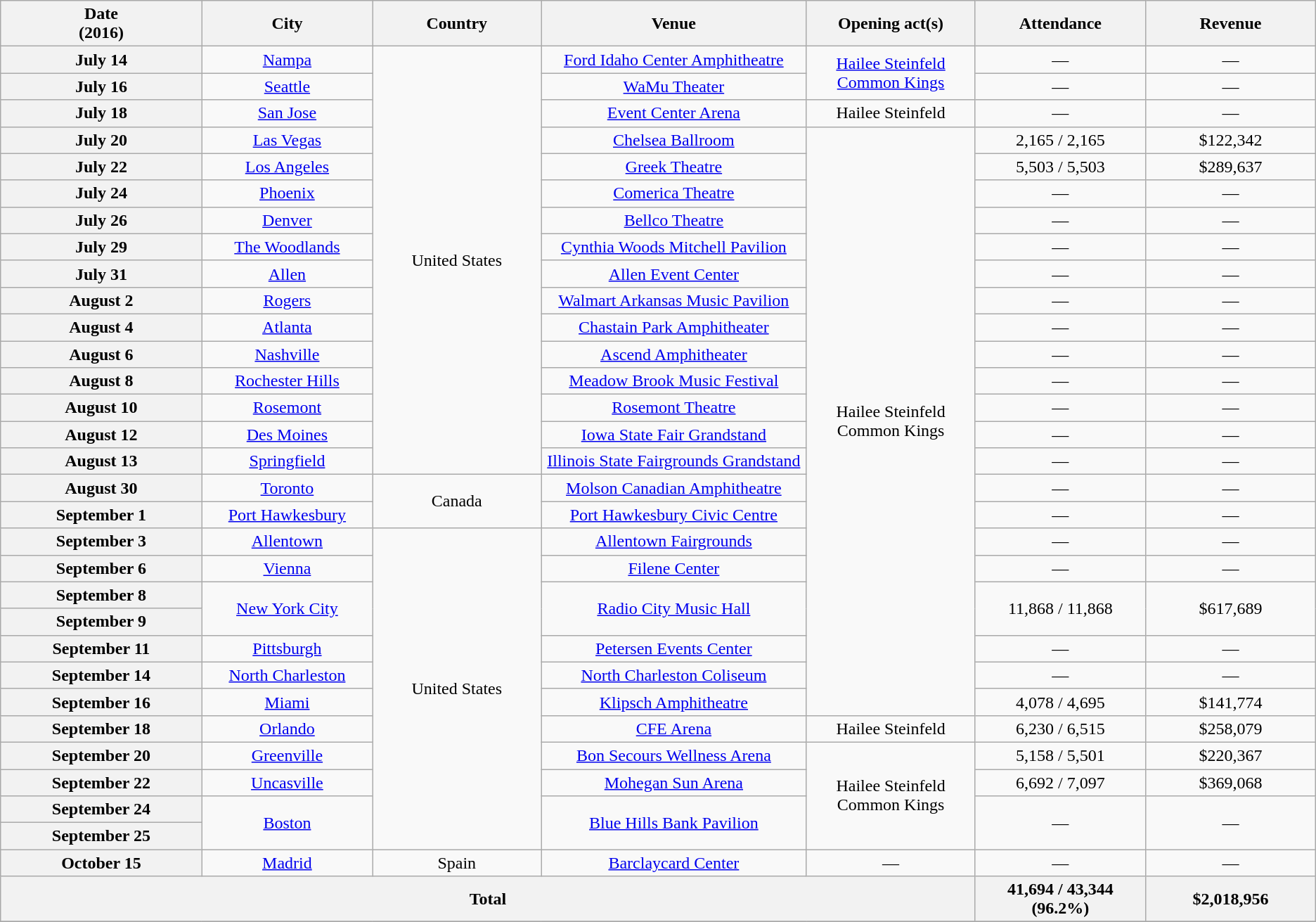<table class="wikitable plainrowheaders" style="text-align:center">
<tr>
<th scope="col" style="width:12em;">Date<br>(2016)</th>
<th scope="col" style="width:10em;">City</th>
<th scope="col" style="width:10em;">Country</th>
<th scope="col" style="width:16em;">Venue</th>
<th scope="col" style="width:10em;">Opening act(s)</th>
<th scope="col" style="width:10em;">Attendance</th>
<th scope="col" style="width:10em;">Revenue</th>
</tr>
<tr>
<th scope="row" style="text-align:center;">July 14</th>
<td><a href='#'>Nampa</a></td>
<td rowspan="16">United States</td>
<td><a href='#'>Ford Idaho Center Amphitheatre</a></td>
<td rowspan="2"><a href='#'>Hailee Steinfeld</a><br><a href='#'>Common Kings</a></td>
<td>—</td>
<td>—</td>
</tr>
<tr>
<th scope="row" style="text-align:center;">July 16</th>
<td><a href='#'>Seattle</a></td>
<td><a href='#'>WaMu Theater</a></td>
<td>—</td>
<td>—</td>
</tr>
<tr>
<th scope="row" style="text-align:center;">July 18</th>
<td><a href='#'>San Jose</a></td>
<td><a href='#'>Event Center Arena</a></td>
<td>Hailee Steinfeld</td>
<td>—</td>
<td>—</td>
</tr>
<tr>
<th scope="row" style="text-align:center;">July 20</th>
<td><a href='#'>Las Vegas</a></td>
<td><a href='#'>Chelsea Ballroom</a></td>
<td rowspan="22">Hailee Steinfeld<br>Common Kings</td>
<td>2,165 / 2,165</td>
<td>$122,342</td>
</tr>
<tr>
<th scope="row" style="text-align:center;">July 22</th>
<td><a href='#'>Los Angeles</a></td>
<td><a href='#'>Greek Theatre</a></td>
<td>5,503 / 5,503</td>
<td>$289,637</td>
</tr>
<tr>
<th scope="row" style="text-align:center;">July 24</th>
<td><a href='#'>Phoenix</a></td>
<td><a href='#'>Comerica Theatre</a></td>
<td>—</td>
<td>—</td>
</tr>
<tr>
<th scope="row" style="text-align:center;">July 26</th>
<td><a href='#'>Denver</a></td>
<td><a href='#'>Bellco Theatre</a></td>
<td>—</td>
<td>—</td>
</tr>
<tr>
<th scope="row" style="text-align:center;">July 29</th>
<td><a href='#'>The Woodlands</a></td>
<td><a href='#'>Cynthia Woods Mitchell Pavilion</a></td>
<td>—</td>
<td>—</td>
</tr>
<tr>
<th scope="row" style="text-align:center;">July 31</th>
<td><a href='#'>Allen</a></td>
<td><a href='#'>Allen Event Center</a></td>
<td>—</td>
<td>—</td>
</tr>
<tr>
<th scope="row" style="text-align:center;">August 2</th>
<td><a href='#'>Rogers</a></td>
<td><a href='#'>Walmart Arkansas Music Pavilion</a></td>
<td>—</td>
<td>—</td>
</tr>
<tr>
<th scope="row" style="text-align:center;">August 4</th>
<td><a href='#'>Atlanta</a></td>
<td><a href='#'>Chastain Park Amphitheater</a></td>
<td>—</td>
<td>—</td>
</tr>
<tr>
<th scope="row" style="text-align:center;">August 6</th>
<td><a href='#'>Nashville</a></td>
<td><a href='#'>Ascend Amphitheater</a></td>
<td>—</td>
<td>—</td>
</tr>
<tr>
<th scope="row" style="text-align:center;">August 8</th>
<td><a href='#'>Rochester Hills</a></td>
<td><a href='#'>Meadow Brook Music Festival</a></td>
<td>—</td>
<td>—</td>
</tr>
<tr>
<th scope="row" style="text-align:center;">August 10</th>
<td><a href='#'>Rosemont</a></td>
<td><a href='#'>Rosemont Theatre</a></td>
<td>—</td>
<td>—</td>
</tr>
<tr>
<th scope="row" style="text-align:center;">August 12</th>
<td><a href='#'>Des Moines</a></td>
<td><a href='#'>Iowa State Fair Grandstand</a></td>
<td>—</td>
<td>—</td>
</tr>
<tr>
<th scope="row" style="text-align:center;">August 13</th>
<td><a href='#'>Springfield</a></td>
<td><a href='#'>Illinois State Fairgrounds Grandstand</a></td>
<td>—</td>
<td>—</td>
</tr>
<tr>
<th scope="row" style="text-align:center;">August 30</th>
<td><a href='#'>Toronto</a></td>
<td rowspan="2">Canada</td>
<td><a href='#'>Molson Canadian Amphitheatre</a></td>
<td>—</td>
<td>—</td>
</tr>
<tr>
<th scope="row" style="text-align:center;">September 1</th>
<td><a href='#'>Port Hawkesbury</a></td>
<td><a href='#'>Port Hawkesbury Civic Centre</a></td>
<td>—</td>
<td>—</td>
</tr>
<tr>
<th scope="row" style="text-align:center;">September 3</th>
<td><a href='#'>Allentown</a></td>
<td rowspan="12">United States</td>
<td><a href='#'>Allentown Fairgrounds</a></td>
<td>—</td>
<td>—</td>
</tr>
<tr>
<th scope="row" style="text-align:center;">September 6</th>
<td><a href='#'>Vienna</a></td>
<td><a href='#'>Filene Center</a></td>
<td>—</td>
<td>—</td>
</tr>
<tr>
<th scope="row" style="text-align:center;">September 8</th>
<td rowspan="2"><a href='#'>New York City</a></td>
<td rowspan="2"><a href='#'>Radio City Music Hall</a></td>
<td rowspan="2">11,868 / 11,868</td>
<td rowspan="2">$617,689</td>
</tr>
<tr>
<th scope="row" style="text-align:center;">September 9</th>
</tr>
<tr>
<th scope="row" style="text-align:center;">September 11</th>
<td><a href='#'>Pittsburgh</a></td>
<td><a href='#'>Petersen Events Center</a></td>
<td>—</td>
<td>—</td>
</tr>
<tr>
<th scope="row" style="text-align:center;">September 14</th>
<td><a href='#'>North Charleston</a></td>
<td><a href='#'>North Charleston Coliseum</a></td>
<td>—</td>
<td>—</td>
</tr>
<tr>
<th scope="row" style="text-align:center;">September 16</th>
<td><a href='#'>Miami</a></td>
<td><a href='#'>Klipsch Amphitheatre</a></td>
<td>4,078 / 4,695</td>
<td>$141,774</td>
</tr>
<tr>
<th scope="row" style="text-align:center;">September 18</th>
<td><a href='#'>Orlando</a></td>
<td><a href='#'>CFE Arena</a></td>
<td>Hailee Steinfeld</td>
<td>6,230 / 6,515</td>
<td>$258,079</td>
</tr>
<tr>
<th scope="row" style="text-align:center;">September 20</th>
<td><a href='#'>Greenville</a></td>
<td><a href='#'>Bon Secours Wellness Arena</a></td>
<td rowspan="4">Hailee Steinfeld<br>Common Kings</td>
<td>5,158 / 5,501</td>
<td>$220,367</td>
</tr>
<tr>
<th scope="row" style="text-align:center;">September 22</th>
<td><a href='#'>Uncasville</a></td>
<td><a href='#'>Mohegan Sun Arena</a></td>
<td>6,692 / 7,097</td>
<td>$369,068</td>
</tr>
<tr>
<th scope="row" style="text-align:center;">September 24</th>
<td rowspan=2><a href='#'>Boston</a></td>
<td rowspan=2><a href='#'>Blue Hills Bank Pavilion</a></td>
<td rowspan="2">—</td>
<td rowspan="2">—</td>
</tr>
<tr>
<th scope="row" style="text-align:center;">September 25</th>
</tr>
<tr>
<th scope="row" style="text-align:center;">October 15</th>
<td><a href='#'>Madrid</a></td>
<td>Spain</td>
<td><a href='#'>Barclaycard Center</a></td>
<td>—</td>
<td>—</td>
<td>—</td>
</tr>
<tr>
<th colspan="5">Total</th>
<th>41,694 / 43,344<br>(96.2%)</th>
<th>$2,018,956</th>
</tr>
<tr>
</tr>
</table>
